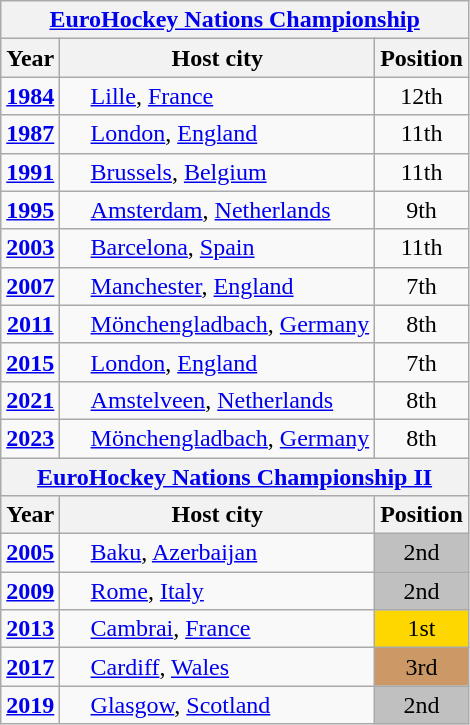<table class="wikitable" style="text-align: center;">
<tr>
<th colspan=3><a href='#'>EuroHockey Nations Championship</a></th>
</tr>
<tr>
<th>Year</th>
<th>Host city</th>
<th>Position</th>
</tr>
<tr>
<td><strong><a href='#'>1984</a></strong></td>
<td style="text-align: left; padding-left: 20px;"> <a href='#'>Lille</a>, <a href='#'>France</a></td>
<td>12th</td>
</tr>
<tr>
<td><strong><a href='#'>1987</a></strong></td>
<td style="text-align: left; padding-left: 20px;"> <a href='#'>London</a>, <a href='#'>England</a></td>
<td>11th</td>
</tr>
<tr>
<td><strong><a href='#'>1991</a></strong></td>
<td style="text-align: left; padding-left: 20px;"> <a href='#'>Brussels</a>, <a href='#'>Belgium</a></td>
<td>11th</td>
</tr>
<tr>
<td><strong><a href='#'>1995</a></strong></td>
<td style="text-align: left; padding-left: 20px;"> <a href='#'>Amsterdam</a>, <a href='#'>Netherlands</a></td>
<td>9th</td>
</tr>
<tr>
<td><strong><a href='#'>2003</a></strong></td>
<td style="text-align: left; padding-left: 20px;"> <a href='#'>Barcelona</a>, <a href='#'>Spain</a></td>
<td>11th</td>
</tr>
<tr>
<td><strong><a href='#'>2007</a></strong></td>
<td style="text-align: left; padding-left: 20px;"> <a href='#'>Manchester</a>, <a href='#'>England</a></td>
<td>7th</td>
</tr>
<tr>
<td><strong><a href='#'>2011</a></strong></td>
<td style="text-align: left; padding-left: 20px;"> <a href='#'>Mönchengladbach</a>, <a href='#'>Germany</a></td>
<td>8th</td>
</tr>
<tr>
<td><strong><a href='#'>2015</a></strong></td>
<td style="text-align: left; padding-left: 20px;"> <a href='#'>London</a>, <a href='#'>England</a></td>
<td>7th</td>
</tr>
<tr>
<td><strong><a href='#'>2021</a></strong></td>
<td style="text-align: left; padding-left: 20px;"> <a href='#'>Amstelveen</a>, <a href='#'>Netherlands</a></td>
<td>8th</td>
</tr>
<tr>
<td><strong><a href='#'>2023</a></strong></td>
<td style="text-align: left; padding-left: 20px;"> <a href='#'>Mönchengladbach</a>, <a href='#'>Germany</a></td>
<td>8th</td>
</tr>
<tr>
<th colspan=3><a href='#'>EuroHockey Nations Championship II</a></th>
</tr>
<tr>
<th>Year</th>
<th>Host city</th>
<th>Position</th>
</tr>
<tr>
<td><strong><a href='#'>2005</a></strong></td>
<td style="text-align: left; padding-left: 20px;"> <a href='#'>Baku</a>, <a href='#'>Azerbaijan</a></td>
<td style="background-color: silver;">2nd</td>
</tr>
<tr>
<td><strong><a href='#'>2009</a></strong></td>
<td style="text-align: left; padding-left: 20px;"> <a href='#'>Rome</a>, <a href='#'>Italy</a></td>
<td style="background-color: silver;">2nd</td>
</tr>
<tr>
<td><strong><a href='#'>2013</a></strong></td>
<td style="text-align: left; padding-left: 20px;"> <a href='#'>Cambrai</a>, <a href='#'>France</a></td>
<td style="background-color: gold;">1st</td>
</tr>
<tr>
<td><strong><a href='#'>2017</a></strong></td>
<td style="text-align: left; padding-left: 20px;"> <a href='#'>Cardiff</a>, <a href='#'>Wales</a></td>
<td style="background-color: #cc9966;">3rd</td>
</tr>
<tr>
<td><strong><a href='#'>2019</a></strong></td>
<td style="text-align: left; padding-left: 20px;"> <a href='#'>Glasgow</a>, <a href='#'>Scotland</a></td>
<td style="background-color: silver;">2nd</td>
</tr>
</table>
